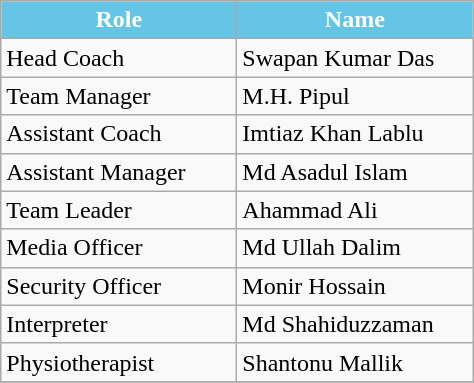<table class="wikitable" style="text-align:left">
<tr>
<th style="background:#65c5e6; color:white; width:150px;">Role</th>
<th style="background:#65c5e6; color:white; width:150px;">Name</th>
</tr>
<tr>
<td>Head Coach</td>
<td> Swapan Kumar Das</td>
</tr>
<tr>
<td>Team Manager</td>
<td> M.H. Pipul</td>
</tr>
<tr>
<td>Assistant Coach</td>
<td> Imtiaz Khan Lablu</td>
</tr>
<tr>
<td>Assistant Manager</td>
<td> Md Asadul Islam</td>
</tr>
<tr>
<td>Team Leader</td>
<td> Ahammad Ali</td>
</tr>
<tr>
<td>Media Officer</td>
<td> Md Ullah Dalim</td>
</tr>
<tr>
<td>Security Officer</td>
<td> Monir Hossain</td>
</tr>
<tr>
<td>Interpreter</td>
<td> Md Shahiduzzaman</td>
</tr>
<tr>
<td>Physiotherapist</td>
<td> Shantonu Mallik</td>
</tr>
<tr>
</tr>
</table>
